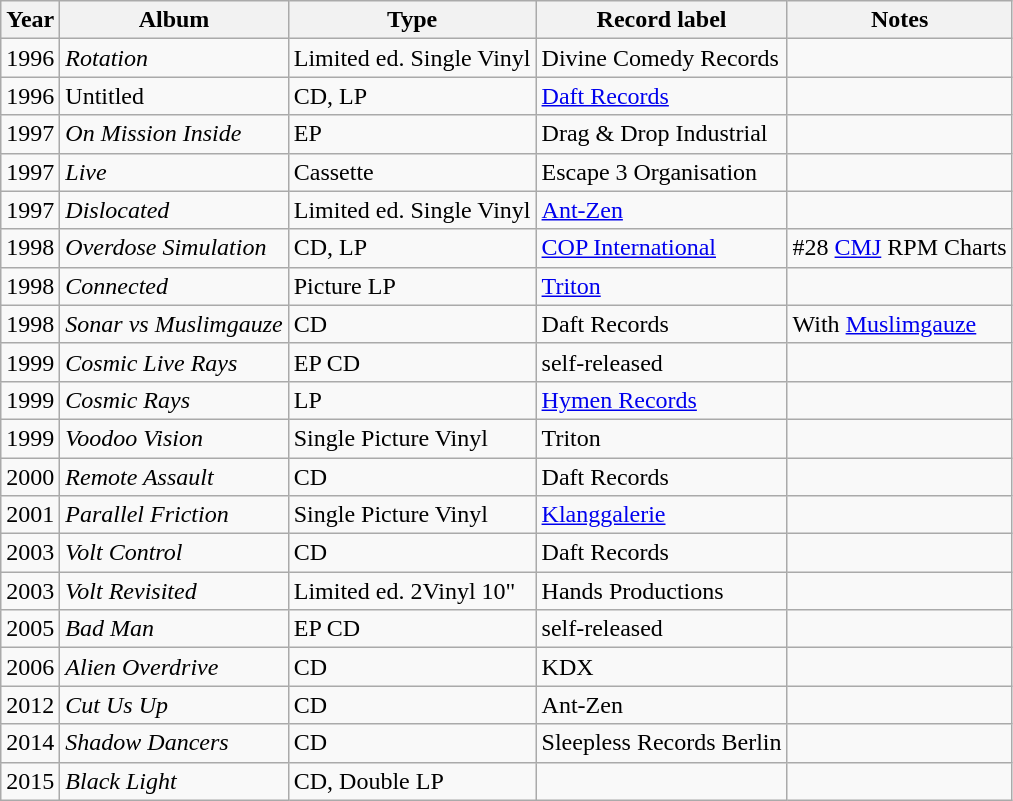<table class="wikitable">
<tr>
<th>Year</th>
<th>Album</th>
<th>Type</th>
<th>Record label</th>
<th>Notes</th>
</tr>
<tr>
<td>1996</td>
<td><em>Rotation</em></td>
<td>Limited ed. Single Vinyl</td>
<td>Divine Comedy Records</td>
<td></td>
</tr>
<tr>
<td>1996</td>
<td>Untitled</td>
<td>CD, LP</td>
<td><a href='#'>Daft Records</a></td>
<td></td>
</tr>
<tr>
<td>1997</td>
<td><em>On Mission Inside</em></td>
<td>EP</td>
<td>Drag & Drop Industrial</td>
<td></td>
</tr>
<tr>
<td>1997</td>
<td><em>Live</em></td>
<td>Cassette</td>
<td>Escape 3 Organisation</td>
<td></td>
</tr>
<tr>
<td>1997</td>
<td><em>Dislocated</em></td>
<td>Limited ed. Single Vinyl</td>
<td><a href='#'>Ant-Zen</a></td>
<td></td>
</tr>
<tr>
<td>1998</td>
<td><em>Overdose Simulation</em></td>
<td>CD, LP</td>
<td><a href='#'>COP International</a></td>
<td>#28 <a href='#'>CMJ</a> RPM Charts</td>
</tr>
<tr>
<td>1998</td>
<td><em>Connected</em></td>
<td>Picture LP</td>
<td><a href='#'>Triton</a></td>
<td></td>
</tr>
<tr>
<td>1998</td>
<td><em>Sonar vs Muslimgauze</em></td>
<td>CD</td>
<td>Daft Records</td>
<td>With <a href='#'>Muslimgauze</a></td>
</tr>
<tr>
<td>1999</td>
<td><em>Cosmic Live Rays</em></td>
<td>EP CD</td>
<td>self-released</td>
<td></td>
</tr>
<tr>
<td>1999</td>
<td><em>Cosmic Rays</em></td>
<td>LP</td>
<td><a href='#'>Hymen Records</a></td>
<td></td>
</tr>
<tr>
<td>1999</td>
<td><em>Voodoo Vision</em></td>
<td>Single Picture Vinyl</td>
<td>Triton</td>
<td></td>
</tr>
<tr>
<td>2000</td>
<td><em>Remote Assault</em></td>
<td>CD</td>
<td>Daft Records</td>
<td></td>
</tr>
<tr>
<td>2001</td>
<td><em>Parallel Friction</em></td>
<td>Single Picture Vinyl</td>
<td><a href='#'>Klanggalerie</a></td>
<td></td>
</tr>
<tr>
<td>2003</td>
<td><em>Volt Control</em></td>
<td>CD</td>
<td>Daft Records</td>
<td></td>
</tr>
<tr>
<td>2003</td>
<td><em>Volt Revisited</em></td>
<td>Limited ed. 2Vinyl 10"</td>
<td>Hands Productions</td>
<td></td>
</tr>
<tr>
<td>2005</td>
<td><em>Bad Man</em></td>
<td>EP CD</td>
<td>self-released</td>
<td></td>
</tr>
<tr>
<td>2006</td>
<td><em>Alien Overdrive</em></td>
<td>CD</td>
<td>KDX</td>
<td></td>
</tr>
<tr>
<td>2012</td>
<td><em>Cut Us Up</em></td>
<td>CD</td>
<td>Ant-Zen</td>
<td></td>
</tr>
<tr>
<td>2014</td>
<td><em>Shadow Dancers</em></td>
<td>CD</td>
<td>Sleepless Records Berlin</td>
<td></td>
</tr>
<tr>
<td>2015</td>
<td><em>Black Light</em></td>
<td>CD, Double LP</td>
<td></td>
</tr>
</table>
